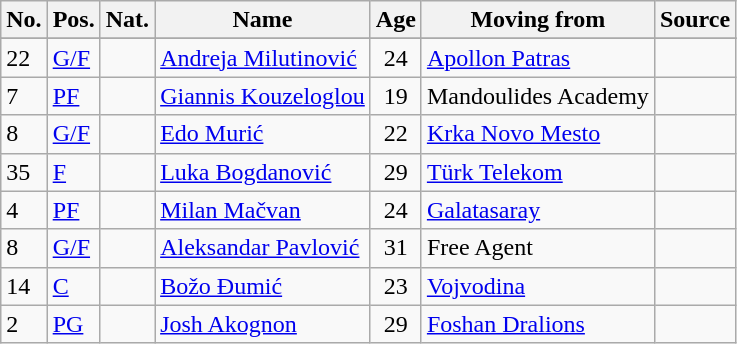<table class="wikitable">
<tr>
<th>No.</th>
<th>Pos.</th>
<th>Nat.</th>
<th>Name</th>
<th>Age</th>
<th>Moving from</th>
<th>Source</th>
</tr>
<tr>
</tr>
<tr>
<td>22</td>
<td><a href='#'>G/F</a></td>
<td></td>
<td><a href='#'>Andreja Milutinović</a></td>
<td align=center>24</td>
<td> <a href='#'>Apollon Patras</a></td>
<td align=center></td>
</tr>
<tr>
<td>7</td>
<td><a href='#'>PF</a></td>
<td></td>
<td><a href='#'>Giannis Kouzeloglou</a></td>
<td align=center>19</td>
<td> Mandoulides Academy</td>
<td align=center></td>
</tr>
<tr>
<td>8</td>
<td><a href='#'>G/F</a></td>
<td></td>
<td><a href='#'>Edo Murić</a></td>
<td align=center>22</td>
<td> <a href='#'>Krka Novo Mesto</a></td>
<td align=center></td>
</tr>
<tr>
<td>35</td>
<td><a href='#'>F</a></td>
<td></td>
<td><a href='#'>Luka Bogdanović</a></td>
<td align=center>29</td>
<td> <a href='#'>Türk Telekom</a></td>
<td align=center></td>
</tr>
<tr>
<td>4</td>
<td><a href='#'>PF</a></td>
<td></td>
<td><a href='#'>Milan Mačvan</a></td>
<td align=center>24</td>
<td> <a href='#'>Galatasaray</a></td>
<td align=center></td>
</tr>
<tr>
<td>8</td>
<td><a href='#'>G/F</a></td>
<td></td>
<td><a href='#'>Aleksandar Pavlović</a></td>
<td align=center>31</td>
<td>Free Agent</td>
<td align=center></td>
</tr>
<tr>
<td>14</td>
<td><a href='#'>C</a></td>
<td></td>
<td><a href='#'>Božo Đumić</a></td>
<td align=center>23</td>
<td> <a href='#'>Vojvodina</a></td>
<td align=center></td>
</tr>
<tr>
<td>2</td>
<td><a href='#'>PG</a></td>
<td></td>
<td><a href='#'>Josh Akognon</a></td>
<td align=center>29</td>
<td> <a href='#'>Foshan Dralions</a></td>
<td align=center></td>
</tr>
</table>
